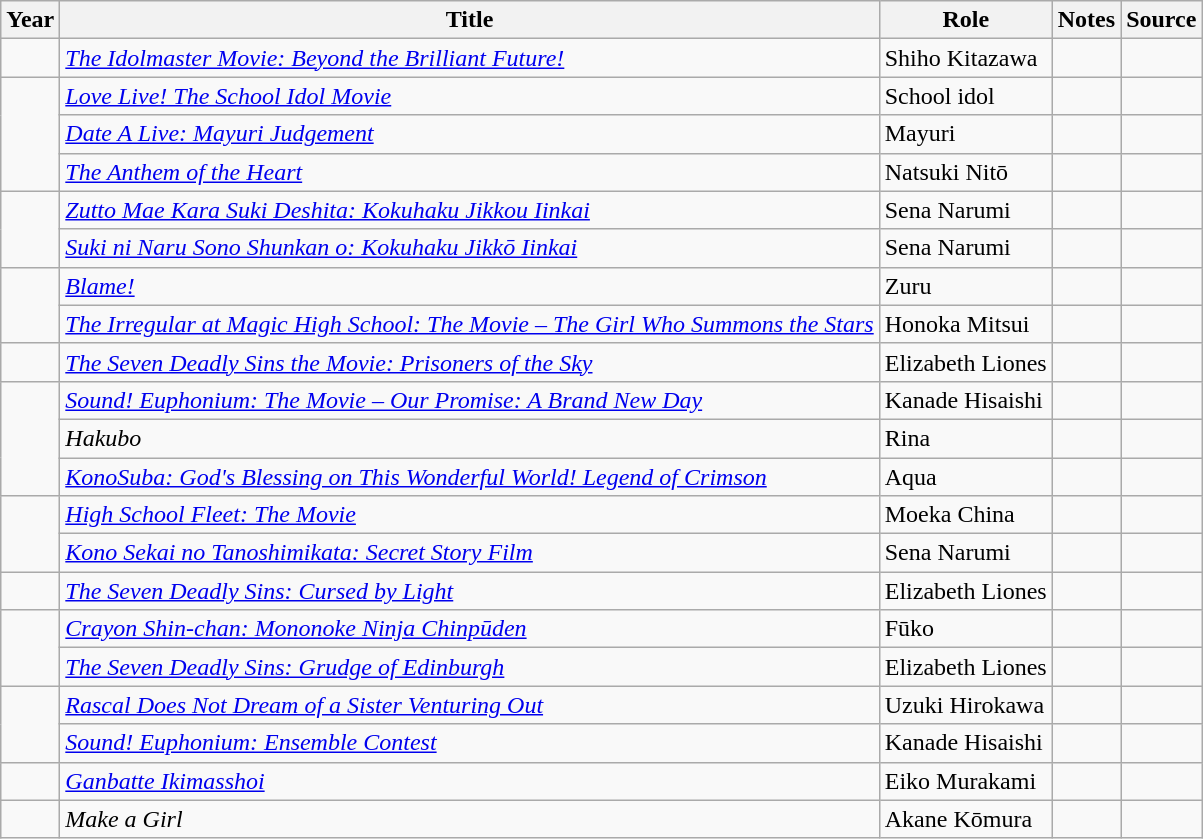<table class="wikitable sortable plainrowheaders">
<tr>
<th>Year</th>
<th>Title</th>
<th>Role</th>
<th class="unsortable">Notes</th>
<th class="unsortable">Source</th>
</tr>
<tr>
<td></td>
<td><em><a href='#'>The Idolmaster Movie: Beyond the Brilliant Future!</a></em></td>
<td>Shiho Kitazawa</td>
<td></td>
<td></td>
</tr>
<tr>
<td rowspan="3"></td>
<td><em><a href='#'>Love Live! The School Idol Movie</a></em></td>
<td>School idol</td>
<td></td>
<td></td>
</tr>
<tr>
<td><em><a href='#'>Date A Live: Mayuri Judgement</a></em></td>
<td>Mayuri</td>
<td></td>
<td></td>
</tr>
<tr>
<td><em><a href='#'>The Anthem of the Heart</a></em></td>
<td>Natsuki Nitō</td>
<td></td>
<td></td>
</tr>
<tr>
<td rowspan="2"></td>
<td><em><a href='#'>Zutto Mae Kara Suki Deshita: Kokuhaku Jikkou Iinkai</a></em></td>
<td>Sena Narumi</td>
<td></td>
<td></td>
</tr>
<tr>
<td><em><a href='#'>Suki ni Naru Sono Shunkan o: Kokuhaku Jikkō Iinkai</a></em></td>
<td>Sena Narumi</td>
<td></td>
<td></td>
</tr>
<tr>
<td rowspan="2"></td>
<td><em><a href='#'>Blame!</a></em></td>
<td>Zuru</td>
<td></td>
<td></td>
</tr>
<tr>
<td><em><a href='#'>The Irregular at Magic High School: The Movie – The Girl Who Summons the Stars</a></em></td>
<td>Honoka Mitsui</td>
<td></td>
<td></td>
</tr>
<tr>
<td></td>
<td><em><a href='#'>The Seven Deadly Sins the Movie: Prisoners of the Sky</a></em></td>
<td>Elizabeth Liones</td>
<td></td>
<td></td>
</tr>
<tr>
<td rowspan="3"></td>
<td><em><a href='#'>Sound! Euphonium: The Movie – Our Promise: A Brand New Day</a></em></td>
<td>Kanade Hisaishi</td>
<td></td>
<td></td>
</tr>
<tr>
<td><em>Hakubo</em></td>
<td>Rina</td>
<td></td>
<td></td>
</tr>
<tr>
<td><em><a href='#'>KonoSuba: God's Blessing on This Wonderful World! Legend of Crimson</a></em></td>
<td>Aqua</td>
<td></td>
<td></td>
</tr>
<tr>
<td rowspan="2"></td>
<td><em><a href='#'>High School Fleet: The Movie</a></em></td>
<td>Moeka China</td>
<td></td>
<td></td>
</tr>
<tr>
<td><em><a href='#'>Kono Sekai no Tanoshimikata: Secret Story Film</a></em></td>
<td>Sena Narumi</td>
<td></td>
<td></td>
</tr>
<tr>
<td></td>
<td><em><a href='#'>The Seven Deadly Sins: Cursed by Light</a></em></td>
<td>Elizabeth Liones</td>
<td></td>
<td></td>
</tr>
<tr>
<td rowspan="2"></td>
<td><em><a href='#'>Crayon Shin-chan: Mononoke Ninja Chinpūden</a></em></td>
<td>Fūko</td>
<td></td>
<td></td>
</tr>
<tr>
<td><em><a href='#'>The Seven Deadly Sins: Grudge of Edinburgh</a></em></td>
<td>Elizabeth Liones</td>
<td></td>
<td></td>
</tr>
<tr>
<td rowspan="2"></td>
<td><em><a href='#'>Rascal Does Not Dream of a Sister Venturing Out</a></em></td>
<td>Uzuki Hirokawa</td>
<td></td>
<td></td>
</tr>
<tr>
<td><em><a href='#'>Sound! Euphonium: Ensemble Contest</a></em></td>
<td>Kanade Hisaishi</td>
<td></td>
<td></td>
</tr>
<tr>
<td></td>
<td><em><a href='#'>Ganbatte Ikimasshoi</a></em></td>
<td>Eiko Murakami</td>
<td></td>
<td></td>
</tr>
<tr>
<td></td>
<td><em>Make a Girl</em></td>
<td>Akane Kōmura</td>
<td></td>
<td></td>
</tr>
</table>
